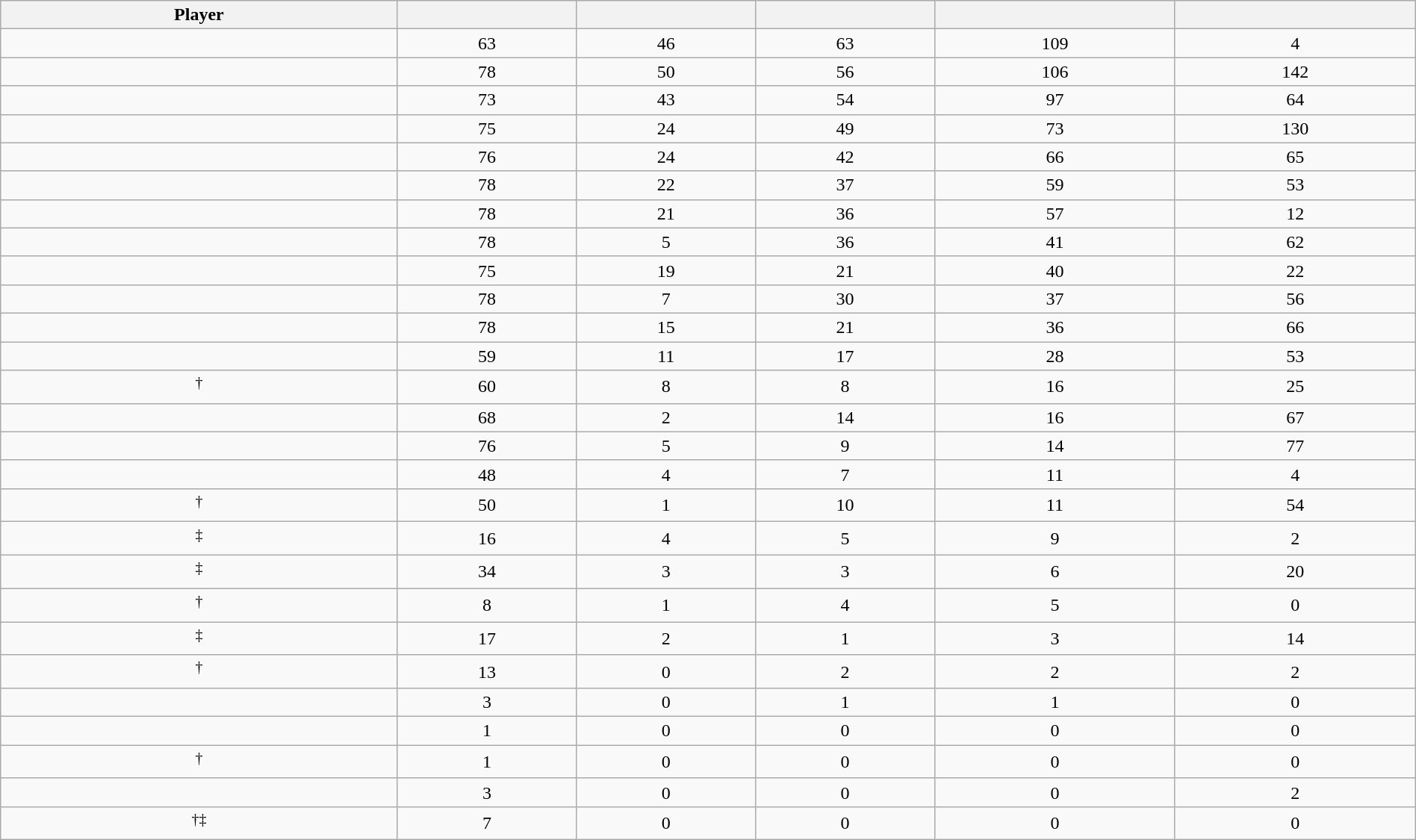<table class="wikitable sortable" style="width:100%;">
<tr align=center>
<th>Player</th>
<th></th>
<th></th>
<th></th>
<th></th>
<th></th>
</tr>
<tr align=center>
<td></td>
<td>63</td>
<td>46</td>
<td>63</td>
<td>109</td>
<td>4</td>
</tr>
<tr align=center>
<td></td>
<td>78</td>
<td>50</td>
<td>56</td>
<td>106</td>
<td>142</td>
</tr>
<tr align=center>
<td></td>
<td>73</td>
<td>43</td>
<td>54</td>
<td>97</td>
<td>64</td>
</tr>
<tr align=center>
<td></td>
<td>75</td>
<td>24</td>
<td>49</td>
<td>73</td>
<td>130</td>
</tr>
<tr align=center>
<td></td>
<td>76</td>
<td>24</td>
<td>42</td>
<td>66</td>
<td>65</td>
</tr>
<tr align=center>
<td></td>
<td>78</td>
<td>22</td>
<td>37</td>
<td>59</td>
<td>53</td>
</tr>
<tr align=center>
<td></td>
<td>78</td>
<td>21</td>
<td>36</td>
<td>57</td>
<td>12</td>
</tr>
<tr align=center>
<td></td>
<td>78</td>
<td>5</td>
<td>36</td>
<td>41</td>
<td>62</td>
</tr>
<tr align=center>
<td></td>
<td>75</td>
<td>19</td>
<td>21</td>
<td>40</td>
<td>22</td>
</tr>
<tr align=center>
<td></td>
<td>78</td>
<td>7</td>
<td>30</td>
<td>37</td>
<td>56</td>
</tr>
<tr align=center>
<td></td>
<td>78</td>
<td>15</td>
<td>21</td>
<td>36</td>
<td>66</td>
</tr>
<tr align=center>
<td></td>
<td>59</td>
<td>11</td>
<td>17</td>
<td>28</td>
<td>53</td>
</tr>
<tr align=center>
<td><sup>†</sup></td>
<td>60</td>
<td>8</td>
<td>8</td>
<td>16</td>
<td>25</td>
</tr>
<tr align=center>
<td></td>
<td>68</td>
<td>2</td>
<td>14</td>
<td>16</td>
<td>67</td>
</tr>
<tr align=center>
<td></td>
<td>76</td>
<td>5</td>
<td>9</td>
<td>14</td>
<td>77</td>
</tr>
<tr align=center>
<td></td>
<td>48</td>
<td>4</td>
<td>7</td>
<td>11</td>
<td>4</td>
</tr>
<tr align=center>
<td><sup>†</sup></td>
<td>50</td>
<td>1</td>
<td>10</td>
<td>11</td>
<td>54</td>
</tr>
<tr align=center>
<td><sup>‡</sup></td>
<td>16</td>
<td>4</td>
<td>5</td>
<td>9</td>
<td>2</td>
</tr>
<tr align=center>
<td><sup>‡</sup></td>
<td>34</td>
<td>3</td>
<td>3</td>
<td>6</td>
<td>20</td>
</tr>
<tr align=center>
<td><sup>†</sup></td>
<td>8</td>
<td>1</td>
<td>4</td>
<td>5</td>
<td>0</td>
</tr>
<tr align=center>
<td><sup>‡</sup></td>
<td>17</td>
<td>2</td>
<td>1</td>
<td>3</td>
<td>14</td>
</tr>
<tr align=center>
<td><sup>†</sup></td>
<td>13</td>
<td>0</td>
<td>2</td>
<td>2</td>
<td>2</td>
</tr>
<tr align=center>
<td></td>
<td>3</td>
<td>0</td>
<td>1</td>
<td>1</td>
<td>0</td>
</tr>
<tr align=center>
<td></td>
<td>1</td>
<td>0</td>
<td>0</td>
<td>0</td>
<td>0</td>
</tr>
<tr align=center>
<td><sup>†</sup></td>
<td>1</td>
<td>0</td>
<td>0</td>
<td>0</td>
<td>0</td>
</tr>
<tr align=center>
<td></td>
<td>3</td>
<td>0</td>
<td>0</td>
<td>0</td>
<td>2</td>
</tr>
<tr align=center>
<td><sup>†‡</sup></td>
<td>7</td>
<td>0</td>
<td>0</td>
<td>0</td>
<td>0</td>
</tr>
</table>
